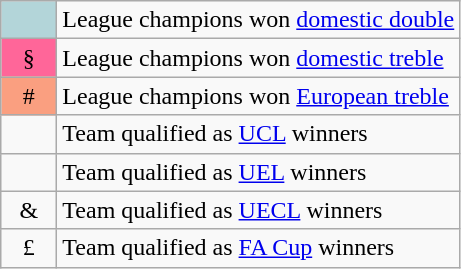<table class="wikitable">
<tr>
<td style="background:#b3d5d9;width:30px;text-align:center"></td>
<td>League champions won <a href='#'>domestic double</a></td>
</tr>
<tr>
<td style="background:#ff6699;width:30px;text-align:center">§</td>
<td>League champions won <a href='#'>domestic treble</a></td>
</tr>
<tr>
<td style="background:#fa9f80;width:30px;text-align:center">#</td>
<td>League champions won <a href='#'>European treble</a></td>
</tr>
<tr>
<td style="width:30px;text-align:center"></td>
<td><span>Team qualified as <a href='#'>UCL</a> winners</span></td>
</tr>
<tr>
<td style="width:30px;text-align:center"></td>
<td><span>Team qualified as <a href='#'>UEL</a> winners</span></td>
</tr>
<tr>
<td style="width:30px;text-align:center">&</td>
<td><span>Team qualified as <a href='#'>UECL</a> winners</span></td>
</tr>
<tr>
<td style="width:30px;text-align:center">£</td>
<td><span>Team qualified as <a href='#'>FA Cup</a> winners</span></td>
</tr>
</table>
